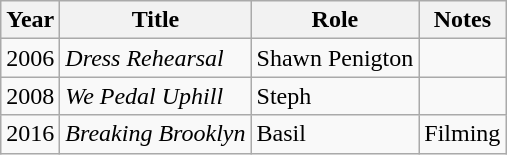<table class="wikitable">
<tr>
<th>Year</th>
<th>Title</th>
<th>Role</th>
<th>Notes</th>
</tr>
<tr>
<td>2006</td>
<td><em>Dress Rehearsal</em></td>
<td>Shawn Penigton</td>
<td></td>
</tr>
<tr>
<td>2008</td>
<td><em>We Pedal Uphill</em></td>
<td>Steph</td>
<td></td>
</tr>
<tr>
<td>2016</td>
<td><em>Breaking Brooklyn</em></td>
<td>Basil</td>
<td>Filming</td>
</tr>
</table>
